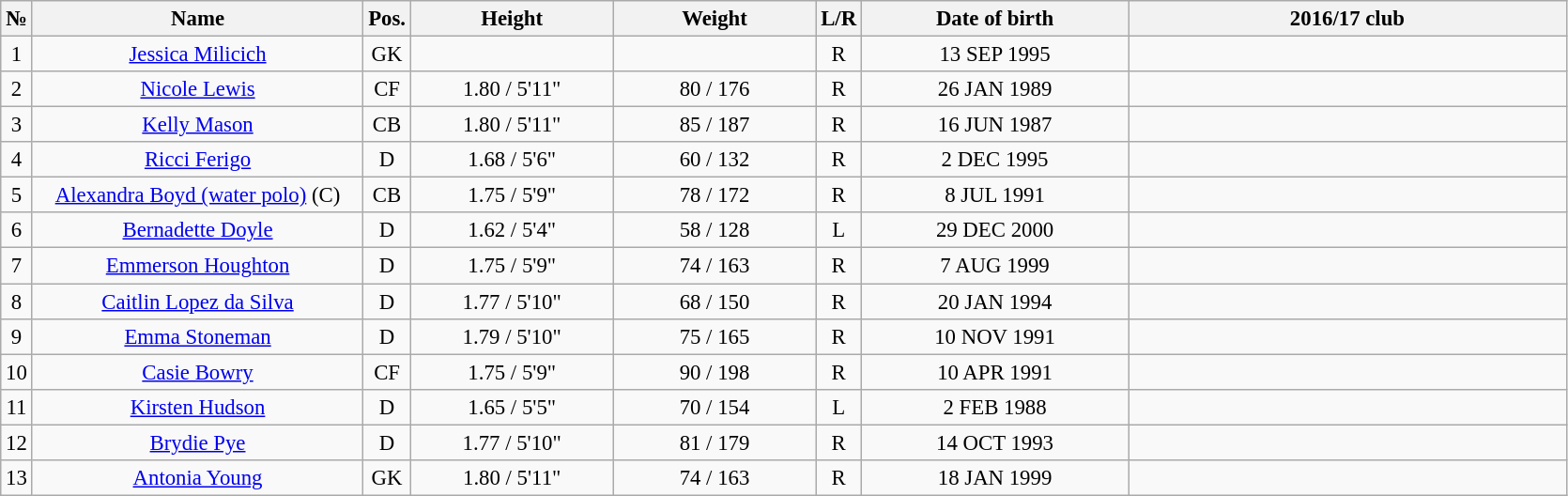<table class="wikitable sortable" style="font-size:95%; text-align:center;">
<tr>
<th>№</th>
<th style="width:15em">Name</th>
<th>Pos.</th>
<th style="width:9em">Height</th>
<th style="width:9em">Weight</th>
<th>L/R</th>
<th style="width:12em">Date of birth</th>
<th style="width:20em">2016/17 club</th>
</tr>
<tr>
<td>1</td>
<td><a href='#'>Jessica Milicich</a></td>
<td>GK</td>
<td></td>
<td></td>
<td>R</td>
<td>13 SEP 1995</td>
<td></td>
</tr>
<tr>
<td>2</td>
<td><a href='#'>Nicole Lewis</a></td>
<td>CF</td>
<td>1.80 / 5'11"</td>
<td>80 / 176</td>
<td>R</td>
<td>26 JAN 1989</td>
<td></td>
</tr>
<tr>
<td>3</td>
<td><a href='#'>Kelly Mason</a></td>
<td>CB</td>
<td>1.80 / 5'11"</td>
<td>85 / 187</td>
<td>R</td>
<td>16 JUN 1987</td>
<td></td>
</tr>
<tr>
<td>4</td>
<td><a href='#'>Ricci Ferigo</a></td>
<td>D</td>
<td>1.68 / 5'6"</td>
<td>60 / 132</td>
<td>R</td>
<td>2 DEC 1995</td>
<td></td>
</tr>
<tr>
<td>5</td>
<td><a href='#'>Alexandra Boyd (water polo)</a> (C)</td>
<td>CB</td>
<td>1.75 / 5'9"</td>
<td>78 / 172</td>
<td>R</td>
<td>8 JUL 1991</td>
<td></td>
</tr>
<tr>
<td>6</td>
<td><a href='#'>Bernadette Doyle</a></td>
<td>D</td>
<td>1.62 / 5'4"</td>
<td>58 / 128</td>
<td>L</td>
<td>29 DEC 2000</td>
<td></td>
</tr>
<tr>
<td>7</td>
<td><a href='#'>Emmerson Houghton</a></td>
<td>D</td>
<td>1.75 / 5'9"</td>
<td>74 / 163</td>
<td>R</td>
<td>7 AUG 1999</td>
<td></td>
</tr>
<tr>
<td>8</td>
<td><a href='#'>Caitlin Lopez da Silva</a></td>
<td>D</td>
<td>1.77 / 5'10"</td>
<td>68 / 150</td>
<td>R</td>
<td>20 JAN 1994</td>
<td></td>
</tr>
<tr>
<td>9</td>
<td><a href='#'>Emma Stoneman</a></td>
<td>D</td>
<td>1.79 / 5'10"</td>
<td>75 / 165</td>
<td>R</td>
<td>10 NOV 1991</td>
<td></td>
</tr>
<tr>
<td>10</td>
<td><a href='#'>Casie Bowry</a></td>
<td>CF</td>
<td>1.75 / 5'9"</td>
<td>90 / 198</td>
<td>R</td>
<td>10 APR 1991</td>
<td></td>
</tr>
<tr>
<td>11</td>
<td><a href='#'>Kirsten Hudson</a></td>
<td>D</td>
<td>1.65 / 5'5"</td>
<td>70 / 154</td>
<td>L</td>
<td>2 FEB 1988</td>
<td></td>
</tr>
<tr>
<td>12</td>
<td><a href='#'>Brydie Pye</a></td>
<td>D</td>
<td>1.77 / 5'10"</td>
<td>81 / 179</td>
<td>R</td>
<td>14 OCT 1993</td>
<td></td>
</tr>
<tr>
<td>13</td>
<td><a href='#'>Antonia Young</a></td>
<td>GK</td>
<td>1.80 / 5'11"</td>
<td>74 / 163</td>
<td>R</td>
<td>18 JAN 1999</td>
<td></td>
</tr>
</table>
